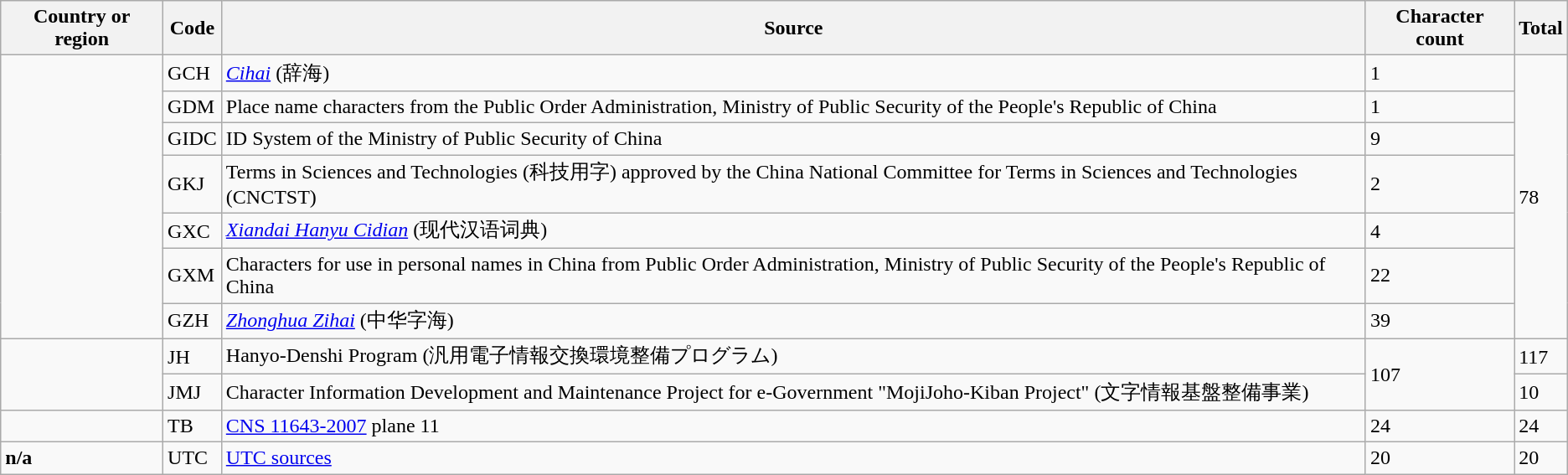<table class="wikitable">
<tr>
<th>Country or region</th>
<th>Code</th>
<th>Source</th>
<th>Character count</th>
<th>Total</th>
</tr>
<tr>
<td rowspan="7"><strong></strong></td>
<td>GCH</td>
<td><em><a href='#'>Cihai</a></em> (辞海)</td>
<td>1</td>
<td rowspan="7">78</td>
</tr>
<tr>
<td>GDM</td>
<td>Place name characters from the Public Order Administration, Ministry of Public Security of the People's Republic of China</td>
<td>1</td>
</tr>
<tr>
<td>GIDC</td>
<td>ID System of the Ministry of Public Security of China</td>
<td>9</td>
</tr>
<tr>
<td>GKJ</td>
<td>Terms in Sciences and Technologies (科技用字) approved by the China National Committee for Terms in Sciences and Technologies (CNCTST)</td>
<td>2</td>
</tr>
<tr>
<td>GXC</td>
<td><em><a href='#'>Xiandai Hanyu Cidian</a></em> (现代汉语词典)</td>
<td>4</td>
</tr>
<tr>
<td>GXM</td>
<td>Characters for use in personal names in China from Public Order Administration, Ministry of Public Security of the People's Republic of China</td>
<td>22</td>
</tr>
<tr>
<td>GZH</td>
<td><em><a href='#'>Zhonghua Zihai</a></em> (中华字海)</td>
<td>39</td>
</tr>
<tr>
<td rowspan="2"><strong></strong></td>
<td>JH</td>
<td>Hanyo-Denshi Program (汎用電子情報交換環境整備プログラム)</td>
<td rowspan="2">107</td>
<td>117</td>
</tr>
<tr>
<td>JMJ</td>
<td>Character Information Development and Maintenance Project for e-Government "MojiJoho-Kiban Project" (文字情報基盤整備事業)</td>
<td>10</td>
</tr>
<tr>
<td><strong></strong></td>
<td>TB</td>
<td><a href='#'>CNS 11643-2007</a> plane 11</td>
<td>24</td>
<td>24</td>
</tr>
<tr>
<td><strong>n/a</strong></td>
<td>UTC</td>
<td><a href='#'>UTC sources</a></td>
<td>20</td>
<td>20</td>
</tr>
</table>
